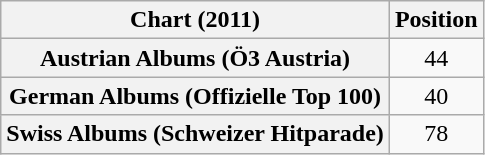<table class="wikitable sortable plainrowheaders" style="text-align:center">
<tr>
<th scope="col">Chart (2011)</th>
<th scope="col">Position</th>
</tr>
<tr>
<th scope="row">Austrian Albums (Ö3 Austria)</th>
<td>44</td>
</tr>
<tr>
<th scope="row">German Albums (Offizielle Top 100)</th>
<td>40</td>
</tr>
<tr>
<th scope="row">Swiss Albums (Schweizer Hitparade)</th>
<td>78</td>
</tr>
</table>
